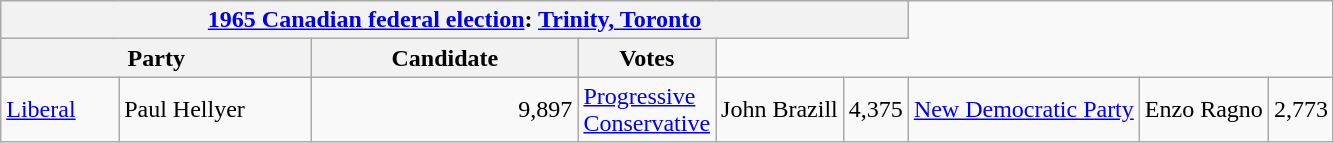<table class="wikitable">
<tr style="background:#e9e9e9;">
<th colspan="6"><a href='#'>1965 Canadian federal election</a>: <a href='#'>Trinity, Toronto</a></th>
</tr>
<tr style="background:#e9e9e9;">
<th colspan="2" style="width: 200px">Party</th>
<th style="width: 170px">Candidate</th>
<th style="width: 40px">Votes</th>
</tr>
<tr>
<td><a href='#'>Liberal</a></td>
<td>Paul Hellyer</td>
<td align="right">9,897<br></td>
<td><a href='#'>Progressive Conservative</a></td>
<td>John Brazill</td>
<td align="right">4,375<br></td>
<td><a href='#'>New Democratic Party</a></td>
<td>Enzo Ragno</td>
<td align="right">2,773</td>
</tr>
</table>
